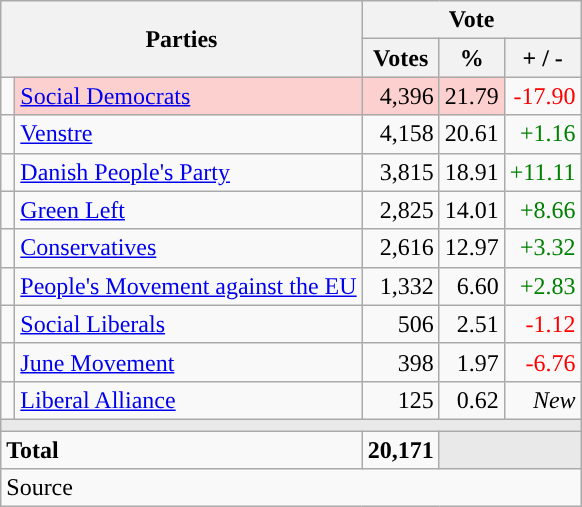<table class="wikitable" style="text-align:right;">
<tr>
<th style="text-align:centre;" rowspan="2" colspan="2" width="225">Parties</th>
<th colspan="3">Vote</th>
</tr>
<tr>
<th width="15">Votes</th>
<th width="15">%</th>
<th width="15">+ / -</th>
</tr>
<tr>
<td width="2" style="color:inherit;background:"></td>
<td bgcolor=#fbd0ce   align="left"><a href='#'>Social Democrats</a></td>
<td bgcolor=#fbd0ce>4,396</td>
<td bgcolor=#fbd0ce>21.79</td>
<td style=color:red;>-17.90</td>
</tr>
<tr>
<td width="2" style="color:inherit;background:"></td>
<td align="left"><a href='#'>Venstre</a></td>
<td>4,158</td>
<td>20.61</td>
<td style=color:green;>+1.16</td>
</tr>
<tr>
<td width="2" style="color:inherit;background:"></td>
<td align="left"><a href='#'>Danish People's Party</a></td>
<td>3,815</td>
<td>18.91</td>
<td style=color:green;>+11.11</td>
</tr>
<tr>
<td width="2" style="color:inherit;background:"></td>
<td align="left"><a href='#'>Green Left</a></td>
<td>2,825</td>
<td>14.01</td>
<td style=color:green;>+8.66</td>
</tr>
<tr>
<td width="2" style="color:inherit;background:"></td>
<td align="left"><a href='#'>Conservatives</a></td>
<td>2,616</td>
<td>12.97</td>
<td style=color:green;>+3.32</td>
</tr>
<tr>
<td width="2" style="color:inherit;background:"></td>
<td align="left"><a href='#'>People's Movement against the EU</a></td>
<td>1,332</td>
<td>6.60</td>
<td style=color:green;>+2.83</td>
</tr>
<tr>
<td width="2" style="color:inherit;background:"></td>
<td align="left"><a href='#'>Social Liberals</a></td>
<td>506</td>
<td>2.51</td>
<td style=color:red;>-1.12</td>
</tr>
<tr>
<td width="2" style="color:inherit;background:"></td>
<td align="left"><a href='#'>June Movement</a></td>
<td>398</td>
<td>1.97</td>
<td style=color:red;>-6.76</td>
</tr>
<tr>
<td width="2" style="color:inherit;background:"></td>
<td align="left"><a href='#'>Liberal Alliance</a></td>
<td>125</td>
<td>0.62</td>
<td><em>New</em></td>
</tr>
<tr>
<td colspan="7" bgcolor="#E9E9E9"></td>
</tr>
<tr>
<td align="left" colspan="2"><strong>Total</strong></td>
<td><strong>20,171</strong></td>
<td bgcolor="#E9E9E9" colspan="2"></td>
</tr>
<tr>
<td align="left" colspan="6">Source</td>
</tr>
</table>
